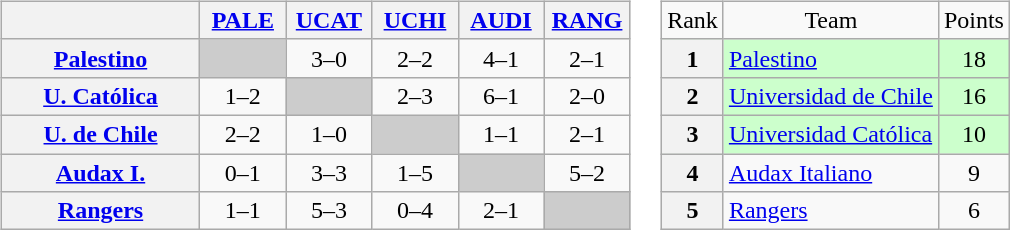<table>
<tr>
<td><br><table class="wikitable" style="text-align:center">
<tr>
<th width="125"> </th>
<th width="50"><a href='#'>PALE</a></th>
<th width="50"><a href='#'>UCAT</a></th>
<th width="50"><a href='#'>UCHI</a></th>
<th width="50"><a href='#'>AUDI</a></th>
<th width="50"><a href='#'>RANG</a></th>
</tr>
<tr>
<th><a href='#'>Palestino</a></th>
<td bgcolor="#CCCCCC"></td>
<td>3–0</td>
<td>2–2</td>
<td>4–1</td>
<td>2–1</td>
</tr>
<tr>
<th><a href='#'>U. Católica</a></th>
<td>1–2</td>
<td bgcolor="#CCCCCC"></td>
<td>2–3</td>
<td>6–1</td>
<td>2–0</td>
</tr>
<tr>
<th><a href='#'>U. de Chile</a></th>
<td>2–2</td>
<td>1–0</td>
<td bgcolor="#CCCCCC"></td>
<td>1–1</td>
<td>2–1</td>
</tr>
<tr>
<th><a href='#'>Audax I.</a></th>
<td>0–1</td>
<td>3–3</td>
<td>1–5</td>
<td bgcolor="#CCCCCC"></td>
<td>5–2</td>
</tr>
<tr>
<th><a href='#'>Rangers</a></th>
<td>1–1</td>
<td>5–3</td>
<td>0–4</td>
<td>2–1</td>
<td bgcolor="#CCCCCC"></td>
</tr>
</table>
</td>
<td><br><table class="wikitable" style="text-align: center;">
<tr>
<td>Rank</td>
<td>Team</td>
<td>Points</td>
</tr>
<tr bgcolor=#ccffcc>
<th>1</th>
<td style="text-align: left;"><a href='#'>Palestino</a></td>
<td>18</td>
</tr>
<tr bgcolor=#ccffcc>
<th>2</th>
<td style="text-align: left;"><a href='#'>Universidad de Chile</a></td>
<td>16</td>
</tr>
<tr bgcolor="#ccffcc">
<th>3</th>
<td style="text-align: left;"><a href='#'>Universidad Católica</a></td>
<td>10</td>
</tr>
<tr>
<th>4</th>
<td style="text-align: left;"><a href='#'>Audax Italiano</a></td>
<td>9</td>
</tr>
<tr>
<th>5</th>
<td style="text-align: left;"><a href='#'>Rangers</a></td>
<td>6</td>
</tr>
</table>
</td>
</tr>
</table>
